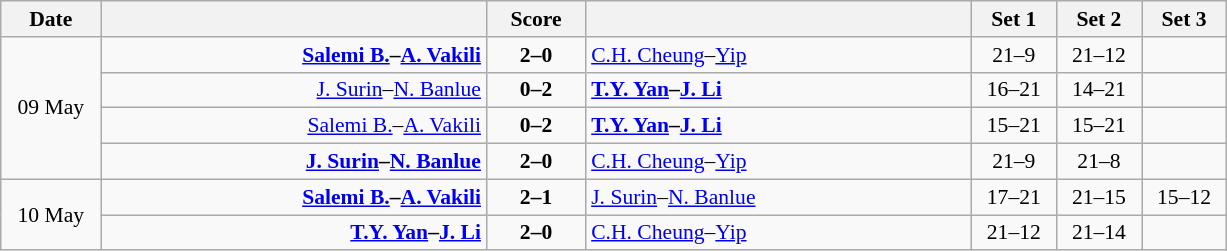<table class="wikitable" style="text-align: center; font-size:90% ">
<tr>
<th width="60">Date</th>
<th align="right" width="250"></th>
<th width="60">Score</th>
<th align="left" width="250"></th>
<th width="50">Set 1</th>
<th width="50">Set 2</th>
<th width="50">Set 3</th>
</tr>
<tr>
<td rowspan=4>09 May</td>
<td align=right><strong><a href='#'>Salemi B.</a>–<a href='#'>A. Vakili</a> </strong></td>
<td align=center><strong>2–0</strong></td>
<td align=left> <a href='#'>C.H. Cheung</a>–<a href='#'>Yip</a></td>
<td>21–9</td>
<td>21–12</td>
<td></td>
</tr>
<tr>
<td align=right><a href='#'>J. Surin</a>–<a href='#'>N. Banlue</a> </td>
<td align=center><strong>0–2</strong></td>
<td align=left><strong> <a href='#'>T.Y. Yan</a>–<a href='#'>J. Li</a></strong></td>
<td>16–21</td>
<td>14–21</td>
<td></td>
</tr>
<tr>
<td align=right><a href='#'>Salemi B.</a>–<a href='#'>A. Vakili</a> </td>
<td align=center><strong>0–2</strong></td>
<td align=left><strong> <a href='#'>T.Y. Yan</a>–<a href='#'>J. Li</a></strong></td>
<td>15–21</td>
<td>15–21</td>
<td></td>
</tr>
<tr>
<td align=right><strong><a href='#'>J. Surin</a>–<a href='#'>N. Banlue</a> </strong></td>
<td align=center><strong>2–0</strong></td>
<td align=left> <a href='#'>C.H. Cheung</a>–<a href='#'>Yip</a></td>
<td>21–9</td>
<td>21–8</td>
<td></td>
</tr>
<tr>
<td rowspan=2>10 May</td>
<td align=right><strong><a href='#'>Salemi B.</a>–<a href='#'>A. Vakili</a> </strong></td>
<td align=center><strong>2–1</strong></td>
<td align=left> <a href='#'>J. Surin</a>–<a href='#'>N. Banlue</a></td>
<td>17–21</td>
<td>21–15</td>
<td>15–12</td>
</tr>
<tr>
<td align=right><strong><a href='#'>T.Y. Yan</a>–<a href='#'>J. Li</a> </strong></td>
<td align=center><strong>2–0</strong></td>
<td align=left> <a href='#'>C.H. Cheung</a>–<a href='#'>Yip</a></td>
<td>21–12</td>
<td>21–14</td>
<td></td>
</tr>
</table>
